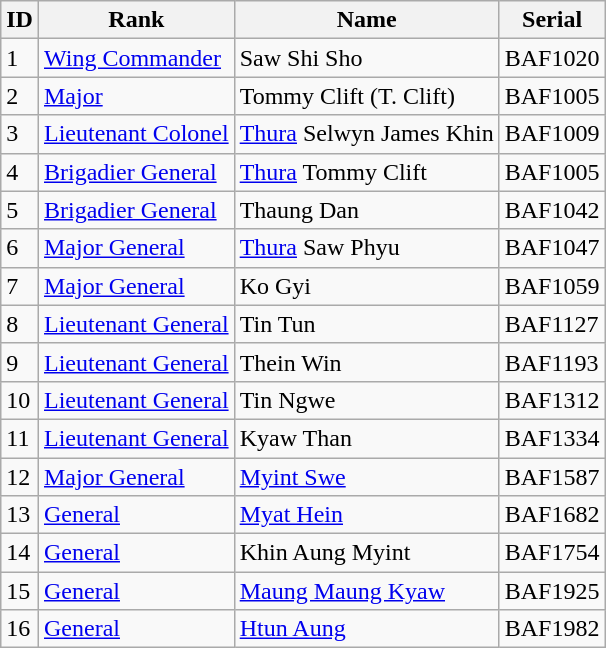<table class="wikitable">
<tr>
<th>ID</th>
<th>Rank</th>
<th>Name</th>
<th>Serial</th>
</tr>
<tr>
<td>1</td>
<td><a href='#'>Wing Commander</a></td>
<td>Saw Shi Sho</td>
<td>BAF1020</td>
</tr>
<tr>
<td>2</td>
<td><a href='#'>Major</a></td>
<td>Tommy Clift (T. Clift)</td>
<td>BAF1005</td>
</tr>
<tr>
<td>3</td>
<td><a href='#'>Lieutenant Colonel</a></td>
<td><a href='#'>Thura</a> Selwyn James Khin</td>
<td>BAF1009</td>
</tr>
<tr>
<td>4</td>
<td><a href='#'>Brigadier General</a></td>
<td><a href='#'>Thura</a> Tommy Clift</td>
<td>BAF1005</td>
</tr>
<tr>
<td>5</td>
<td><a href='#'>Brigadier General</a></td>
<td>Thaung Dan</td>
<td>BAF1042</td>
</tr>
<tr>
<td>6</td>
<td><a href='#'>Major General</a></td>
<td><a href='#'>Thura</a> Saw Phyu</td>
<td>BAF1047</td>
</tr>
<tr>
<td>7</td>
<td><a href='#'>Major General</a></td>
<td>Ko Gyi</td>
<td>BAF1059</td>
</tr>
<tr>
<td>8</td>
<td><a href='#'>Lieutenant General</a></td>
<td>Tin Tun</td>
<td>BAF1127</td>
</tr>
<tr>
<td>9</td>
<td><a href='#'>Lieutenant General</a></td>
<td>Thein Win</td>
<td>BAF1193</td>
</tr>
<tr>
<td>10</td>
<td><a href='#'>Lieutenant General</a></td>
<td>Tin Ngwe</td>
<td>BAF1312</td>
</tr>
<tr>
<td>11</td>
<td><a href='#'>Lieutenant General</a></td>
<td>Kyaw Than</td>
<td>BAF1334</td>
</tr>
<tr>
<td>12</td>
<td><a href='#'>Major General</a></td>
<td><a href='#'>Myint Swe</a></td>
<td>BAF1587</td>
</tr>
<tr>
<td>13</td>
<td><a href='#'>General</a></td>
<td><a href='#'>Myat Hein</a></td>
<td>BAF1682</td>
</tr>
<tr>
<td>14</td>
<td><a href='#'>General</a></td>
<td>Khin Aung Myint</td>
<td>BAF1754</td>
</tr>
<tr>
<td>15</td>
<td><a href='#'>General</a></td>
<td><a href='#'>Maung Maung Kyaw</a></td>
<td>BAF1925</td>
</tr>
<tr>
<td>16</td>
<td><a href='#'>General</a></td>
<td><a href='#'>Htun Aung</a></td>
<td>BAF1982</td>
</tr>
</table>
